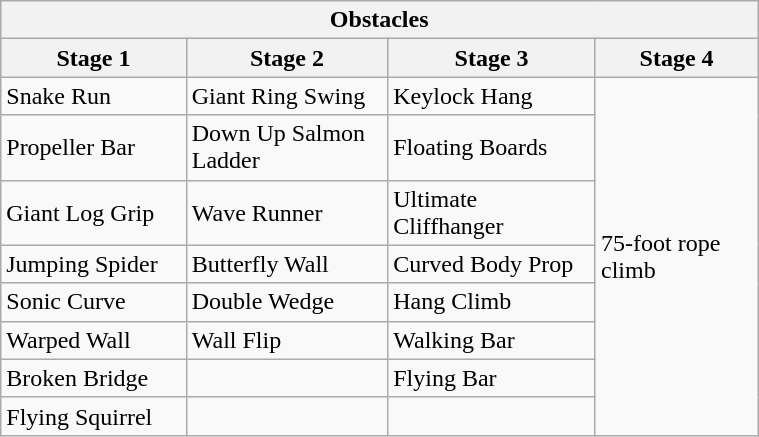<table class="wikitable" style="width:40%; text-align=center;">
<tr>
<th colspan="4">Obstacles</th>
</tr>
<tr>
<th>Stage 1</th>
<th>Stage 2</th>
<th>Stage 3</th>
<th>Stage 4</th>
</tr>
<tr>
<td style="width:10%;">Snake Run</td>
<td style="width:10%;">Giant Ring Swing</td>
<td style=“width:10%;">Keylock Hang</td>
<td style="width:10%;" rowspan="8">75-foot rope climb</td>
</tr>
<tr>
<td style="width:10%;">Propeller Bar</td>
<td style="width:12%;">Down Up Salmon Ladder</td>
<td style="width:10%;">Floating Boards</td>
</tr>
<tr>
<td style="width:10%;">Giant Log Grip</td>
<td style="width:10%;">Wave Runner</td>
<td style="width:10%;">Ultimate Cliffhanger</td>
</tr>
<tr>
<td style="width:10%;">Jumping Spider</td>
<td style="width:10%;">Butterfly Wall</td>
<td style="width:10%;">Curved Body Prop</td>
</tr>
<tr>
<td style="width:10%;">Sonic Curve</td>
<td style="width:10%;">Double Wedge</td>
<td style="width:10%;">Hang Climb</td>
</tr>
<tr>
<td style="width:10%;">Warped Wall</td>
<td style="width:10%;">Wall Flip</td>
<td style="width:10%;">Walking Bar</td>
</tr>
<tr>
<td style="width:10%;">Broken Bridge</td>
<td></td>
<td style="width:10%;">Flying Bar</td>
</tr>
<tr>
<td style="width:10%;">Flying Squirrel</td>
<td></td>
<td></td>
</tr>
</table>
